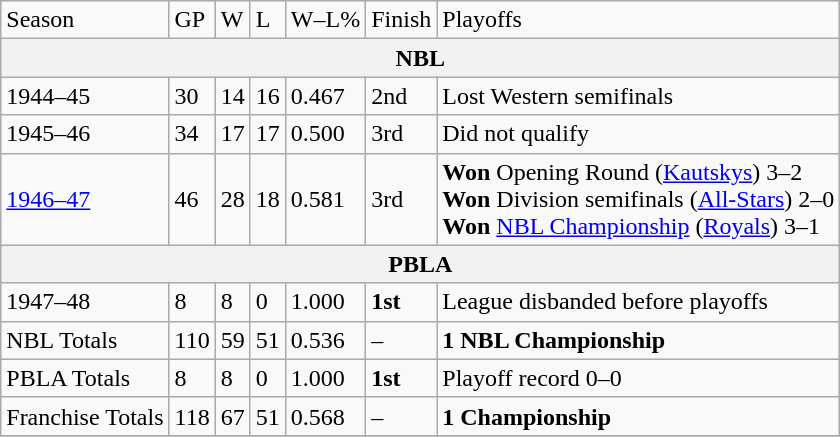<table class="wikitable">
<tr>
<td>Season</td>
<td>GP</td>
<td>W</td>
<td>L</td>
<td>W–L%</td>
<td>Finish</td>
<td>Playoffs</td>
</tr>
<tr>
<th colspan="7"><strong>NBL</strong></th>
</tr>
<tr>
<td>1944–45</td>
<td>30</td>
<td>14</td>
<td>16</td>
<td>0.467</td>
<td>2nd</td>
<td>Lost Western semifinals</td>
</tr>
<tr>
<td>1945–46</td>
<td>34</td>
<td>17</td>
<td>17</td>
<td>0.500</td>
<td>3rd</td>
<td>Did not qualify</td>
</tr>
<tr>
<td><a href='#'>1946–47</a></td>
<td>46</td>
<td>28</td>
<td>18</td>
<td>0.581</td>
<td>3rd</td>
<td><strong>Won</strong> Opening Round (<a href='#'>Kautskys</a>) 3–2<br> <strong>Won</strong> Division semifinals (<a href='#'>All-Stars</a>) 2–0<br> <strong>Won</strong> <a href='#'>NBL Championship</a> (<a href='#'>Royals</a>) 3–1</td>
</tr>
<tr>
<th colspan="7"><strong> PBLA</strong></th>
</tr>
<tr>
<td>1947–48</td>
<td>8</td>
<td>8</td>
<td>0</td>
<td>1.000</td>
<td><strong>1st</strong></td>
<td>League disbanded before playoffs</td>
</tr>
<tr>
<td>NBL Totals</td>
<td>110</td>
<td>59</td>
<td>51</td>
<td>0.536</td>
<td>–</td>
<td><strong>1 NBL Championship</strong></td>
</tr>
<tr>
<td>PBLA Totals</td>
<td>8</td>
<td>8</td>
<td>0</td>
<td>1.000</td>
<td><strong>1st</strong></td>
<td>Playoff record 0–0</td>
</tr>
<tr>
<td>Franchise Totals</td>
<td>118</td>
<td>67</td>
<td>51</td>
<td>0.568</td>
<td>–</td>
<td><strong>1 Championship</strong></td>
</tr>
<tr>
</tr>
</table>
